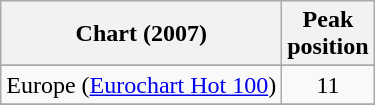<table class="wikitable plainrowheaders sortable">
<tr>
<th>Chart (2007)</th>
<th>Peak<br>position</th>
</tr>
<tr>
</tr>
<tr>
<td>Europe (<a href='#'>Eurochart Hot 100</a>)</td>
<td align="center">11</td>
</tr>
<tr>
</tr>
<tr>
</tr>
<tr>
</tr>
<tr>
</tr>
<tr>
</tr>
<tr>
</tr>
<tr>
</tr>
<tr>
</tr>
</table>
